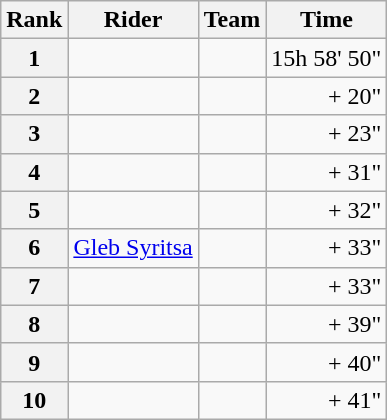<table class="wikitable" margin-bottom:0;">
<tr>
<th scope="col">Rank</th>
<th scope="col">Rider</th>
<th scope="col">Team</th>
<th scope="col">Time</th>
</tr>
<tr>
<th scope="row">1</th>
<td> </td>
<td></td>
<td align="right">15h 58' 50"</td>
</tr>
<tr>
<th scope="row">2</th>
<td></td>
<td></td>
<td align="right">+ 20"</td>
</tr>
<tr>
<th scope="row">3</th>
<td></td>
<td></td>
<td align="right">+ 23"</td>
</tr>
<tr>
<th scope="row">4</th>
<td></td>
<td></td>
<td align="right">+ 31"</td>
</tr>
<tr>
<th scope="row">5</th>
<td> </td>
<td></td>
<td align="right">+ 32"</td>
</tr>
<tr>
<th scope="row">6</th>
<td> <a href='#'>Gleb Syritsa</a></td>
<td></td>
<td align="right">+ 33"</td>
</tr>
<tr>
<th scope="row">7</th>
<td></td>
<td></td>
<td align="right">+ 33"</td>
</tr>
<tr>
<th scope="row">8</th>
<td></td>
<td></td>
<td align="right">+ 39"</td>
</tr>
<tr>
<th scope="row">9</th>
<td></td>
<td></td>
<td align="right">+ 40"</td>
</tr>
<tr>
<th scope="row">10</th>
<td> </td>
<td></td>
<td align="right">+ 41"</td>
</tr>
</table>
